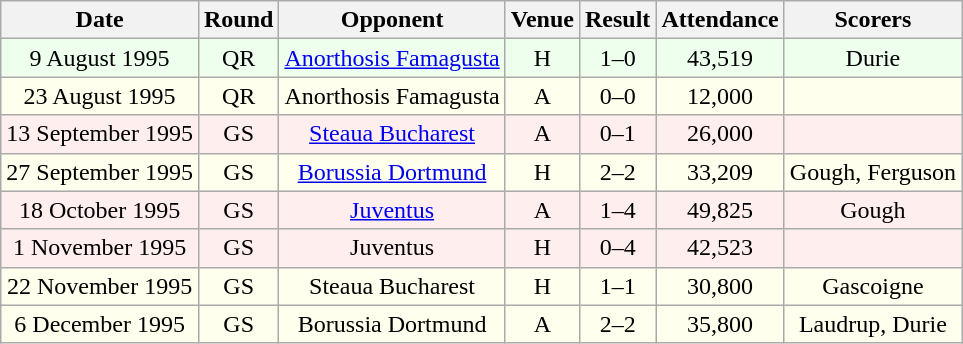<table class="wikitable sortable" style="font-size:100%; text-align:center">
<tr>
<th>Date</th>
<th>Round</th>
<th>Opponent</th>
<th>Venue</th>
<th>Result</th>
<th>Attendance</th>
<th>Scorers</th>
</tr>
<tr bgcolor = "#EEFFEE">
<td>9 August 1995</td>
<td>QR</td>
<td> <a href='#'>Anorthosis Famagusta</a></td>
<td>H</td>
<td>1–0</td>
<td>43,519</td>
<td>Durie</td>
</tr>
<tr bgcolor = "#FFFFEE">
<td>23 August 1995</td>
<td>QR</td>
<td> Anorthosis Famagusta</td>
<td>A</td>
<td>0–0</td>
<td>12,000</td>
<td></td>
</tr>
<tr bgcolor = "#FFEEEE">
<td>13 September 1995</td>
<td>GS</td>
<td> <a href='#'>Steaua Bucharest</a></td>
<td>A</td>
<td>0–1</td>
<td>26,000</td>
<td></td>
</tr>
<tr bgcolor = "#FFFFEE">
<td>27 September 1995</td>
<td>GS</td>
<td> <a href='#'>Borussia Dortmund</a></td>
<td>H</td>
<td>2–2</td>
<td>33,209</td>
<td>Gough, Ferguson</td>
</tr>
<tr bgcolor = "#FFEEEE">
<td>18 October 1995</td>
<td>GS</td>
<td> <a href='#'>Juventus</a></td>
<td>A</td>
<td>1–4</td>
<td>49,825</td>
<td>Gough</td>
</tr>
<tr bgcolor = "#FFEEEE">
<td>1 November 1995</td>
<td>GS</td>
<td> Juventus</td>
<td>H</td>
<td>0–4</td>
<td>42,523</td>
<td></td>
</tr>
<tr bgcolor = "#FFFFEE">
<td>22 November 1995</td>
<td>GS</td>
<td> Steaua Bucharest</td>
<td>H</td>
<td>1–1</td>
<td>30,800</td>
<td>Gascoigne</td>
</tr>
<tr bgcolor = "#FFFFEE">
<td>6 December 1995</td>
<td>GS</td>
<td>  Borussia Dortmund</td>
<td>A</td>
<td>2–2</td>
<td>35,800</td>
<td>Laudrup, Durie</td>
</tr>
</table>
